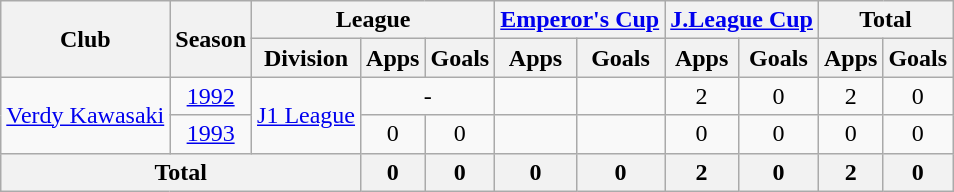<table class="wikitable" style="text-align:center;">
<tr>
<th rowspan="2">Club</th>
<th rowspan="2">Season</th>
<th colspan="3">League</th>
<th colspan="2"><a href='#'>Emperor's Cup</a></th>
<th colspan="2"><a href='#'>J.League Cup</a></th>
<th colspan="2">Total</th>
</tr>
<tr>
<th>Division</th>
<th>Apps</th>
<th>Goals</th>
<th>Apps</th>
<th>Goals</th>
<th>Apps</th>
<th>Goals</th>
<th>Apps</th>
<th>Goals</th>
</tr>
<tr>
<td rowspan="2"><a href='#'>Verdy Kawasaki</a></td>
<td><a href='#'>1992</a></td>
<td rowspan="2"><a href='#'>J1 League</a></td>
<td colspan="2">-</td>
<td></td>
<td></td>
<td>2</td>
<td>0</td>
<td>2</td>
<td>0</td>
</tr>
<tr>
<td><a href='#'>1993</a></td>
<td>0</td>
<td>0</td>
<td></td>
<td></td>
<td>0</td>
<td>0</td>
<td>0</td>
<td>0</td>
</tr>
<tr>
<th colspan="3">Total</th>
<th>0</th>
<th>0</th>
<th>0</th>
<th>0</th>
<th>2</th>
<th>0</th>
<th>2</th>
<th>0</th>
</tr>
</table>
